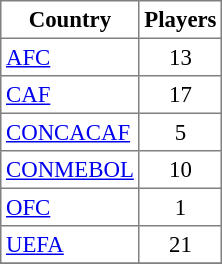<table class="toccolours sortable" border="1" cellpadding="3" style="font-size:95%; border-collapse:collapse;">
<tr>
<th>Country</th>
<th>Players</th>
</tr>
<tr>
<td><a href='#'>AFC</a></td>
<td style="text-align:center">13</td>
</tr>
<tr>
<td><a href='#'>CAF</a></td>
<td style="text-align:center">17</td>
</tr>
<tr>
<td><a href='#'>CONCACAF</a></td>
<td style="text-align:center">5</td>
</tr>
<tr>
<td><a href='#'>CONMEBOL</a></td>
<td style="text-align:center">10</td>
</tr>
<tr>
<td><a href='#'>OFC</a></td>
<td style="text-align:center">1</td>
</tr>
<tr>
<td><a href='#'>UEFA</a></td>
<td style="text-align:center">21</td>
</tr>
<tr>
</tr>
</table>
